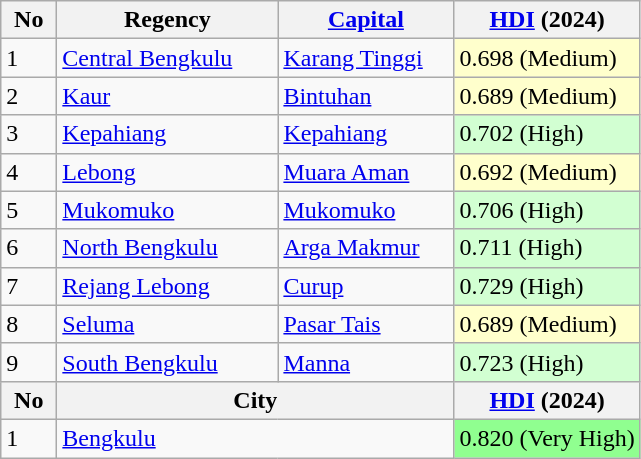<table class="wikitable sortable">
<tr>
<th width="30">No</th>
<th width="140">Regency</th>
<th width="110"><a href='#'>Capital</a></th>
<th><a href='#'>HDI</a> (2024)</th>
</tr>
<tr>
<td>1</td>
<td><a href='#'>Central Bengkulu</a></td>
<td><a href='#'>Karang Tinggi</a></td>
<td style="background-color:#FFFFCC">0.698 (Medium)</td>
</tr>
<tr>
<td>2</td>
<td><a href='#'>Kaur</a></td>
<td><a href='#'>Bintuhan</a></td>
<td style="background-color:#FFFFCC">0.689 (Medium)</td>
</tr>
<tr>
<td>3</td>
<td><a href='#'>Kepahiang</a></td>
<td><a href='#'>Kepahiang</a></td>
<td style="background-color:#D2FFD2">0.702 (High)</td>
</tr>
<tr>
<td>4</td>
<td><a href='#'>Lebong</a></td>
<td><a href='#'>Muara Aman</a></td>
<td style="background-color:#FFFFCC">0.692 (Medium)</td>
</tr>
<tr>
<td>5</td>
<td><a href='#'>Mukomuko</a></td>
<td><a href='#'>Mukomuko</a></td>
<td style="background-color:#D2FFD2">0.706 (High)</td>
</tr>
<tr>
<td>6</td>
<td><a href='#'>North Bengkulu</a></td>
<td><a href='#'>Arga Makmur</a></td>
<td style="background-color:#D2FFD2">0.711 (High)</td>
</tr>
<tr>
<td>7</td>
<td><a href='#'>Rejang Lebong</a></td>
<td><a href='#'>Curup</a></td>
<td style="background-color:#D2FFD2">0.729 (High)</td>
</tr>
<tr>
<td>8</td>
<td><a href='#'>Seluma</a></td>
<td><a href='#'>Pasar Tais</a></td>
<td style="background-color:#FFFFCC">0.689 (Medium)</td>
</tr>
<tr>
<td>9</td>
<td><a href='#'>South Bengkulu</a></td>
<td><a href='#'>Manna</a></td>
<td style="background-color:#D2FFD2">0.723 (High)</td>
</tr>
<tr>
<th>No</th>
<th colspan="2">City</th>
<th><a href='#'>HDI</a> (2024)</th>
</tr>
<tr>
<td>1</td>
<td colspan="2"><a href='#'>Bengkulu</a></td>
<td style="background-color:#90FF90">0.820 (Very High)</td>
</tr>
</table>
